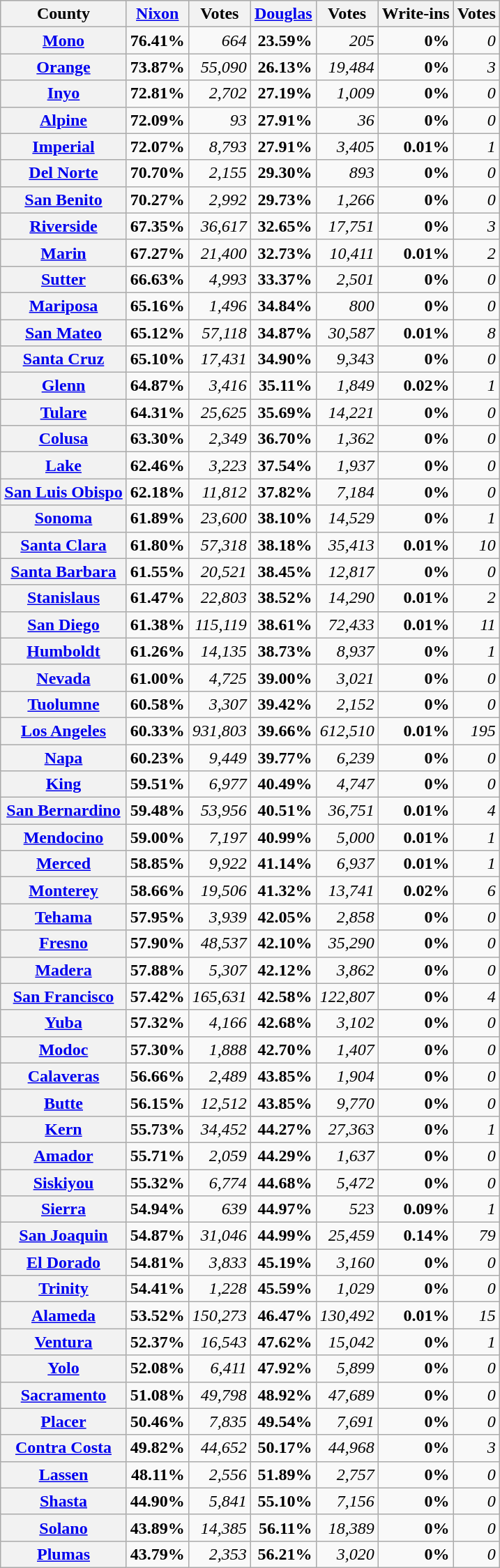<table class="wikitable sortable plainrowheaders" style="text-align: right;">
<tr bgcolor=lightgrey>
<th scope="col">County</th>
<th scope="col"><a href='#'>Nixon</a></th>
<th scope="col">Votes</th>
<th scope="col"><a href='#'>Douglas</a></th>
<th scope="col">Votes</th>
<th scope="col">Write-ins</th>
<th scope="col">Votes</th>
</tr>
<tr>
<th scope="row" ><a href='#'>Mono</a></th>
<td><strong>76.41%</strong></td>
<td><em>664</em></td>
<td><strong>23.59%</strong></td>
<td><em>205</em></td>
<td><strong>0%</strong></td>
<td><em>0</em></td>
</tr>
<tr>
<th scope="row" ><a href='#'>Orange</a></th>
<td><strong>73.87%</strong></td>
<td><em>55,090</em></td>
<td><strong>26.13%</strong></td>
<td><em>19,484</em></td>
<td><strong>0%</strong></td>
<td><em>3</em></td>
</tr>
<tr>
<th scope="row" ><a href='#'>Inyo</a></th>
<td><strong>72.81%</strong></td>
<td><em>2,702</em></td>
<td><strong>27.19%</strong></td>
<td><em>1,009</em></td>
<td><strong>0%</strong></td>
<td><em>0</em></td>
</tr>
<tr>
<th scope="row" ><a href='#'>Alpine</a></th>
<td><strong>72.09%</strong></td>
<td><em>93</em></td>
<td><strong>27.91%</strong></td>
<td><em>36</em></td>
<td><strong>0%</strong></td>
<td><em>0</em></td>
</tr>
<tr>
<th scope="row" ><a href='#'>Imperial</a></th>
<td><strong>72.07%</strong></td>
<td><em>8,793</em></td>
<td><strong>27.91%</strong></td>
<td><em>3,405</em></td>
<td><strong>0.01%</strong></td>
<td><em>1</em></td>
</tr>
<tr>
<th scope="row" ><a href='#'>Del Norte</a></th>
<td><strong>70.70%</strong></td>
<td><em>2,155</em></td>
<td><strong>29.30%</strong></td>
<td><em>893</em></td>
<td><strong>0%</strong></td>
<td><em>0</em></td>
</tr>
<tr>
<th scope="row" ><a href='#'>San Benito</a></th>
<td><strong>70.27%</strong></td>
<td><em>2,992</em></td>
<td><strong>29.73%</strong></td>
<td><em>1,266</em></td>
<td><strong>0%</strong></td>
<td><em>0</em></td>
</tr>
<tr>
<th scope="row" ><a href='#'>Riverside</a></th>
<td><strong>67.35%</strong></td>
<td><em>36,617</em></td>
<td><strong>32.65%</strong></td>
<td><em>17,751</em></td>
<td><strong>0%</strong></td>
<td><em>3</em></td>
</tr>
<tr>
<th scope="row" ><a href='#'>Marin</a></th>
<td><strong>67.27%</strong></td>
<td><em>21,400</em></td>
<td><strong>32.73%</strong></td>
<td><em>10,411</em></td>
<td><strong>0.01%</strong></td>
<td><em>2</em></td>
</tr>
<tr>
<th scope="row" ><a href='#'>Sutter</a></th>
<td><strong>66.63%</strong></td>
<td><em>4,993</em></td>
<td><strong>33.37%</strong></td>
<td><em>2,501</em></td>
<td><strong>0%</strong></td>
<td><em>0</em></td>
</tr>
<tr>
<th scope="row" ><a href='#'>Mariposa</a></th>
<td><strong>65.16%</strong></td>
<td><em>1,496</em></td>
<td><strong>34.84%</strong></td>
<td><em>800</em></td>
<td><strong>0%</strong></td>
<td><em>0</em></td>
</tr>
<tr>
<th scope="row" ><a href='#'>San Mateo</a></th>
<td><strong>65.12%</strong></td>
<td><em>57,118</em></td>
<td><strong>34.87%</strong></td>
<td><em>30,587</em></td>
<td><strong>0.01%</strong></td>
<td><em>8</em></td>
</tr>
<tr>
<th scope="row" ><a href='#'>Santa Cruz</a></th>
<td><strong>65.10%</strong></td>
<td><em>17,431</em></td>
<td><strong>34.90%</strong></td>
<td><em>9,343</em></td>
<td><strong>0%</strong></td>
<td><em>0</em></td>
</tr>
<tr>
<th scope="row" ><a href='#'>Glenn</a></th>
<td><strong>64.87%</strong></td>
<td><em>3,416</em></td>
<td><strong>35.11%</strong></td>
<td><em>1,849</em></td>
<td><strong>0.02%</strong></td>
<td><em>1</em></td>
</tr>
<tr>
<th scope="row" ><a href='#'>Tulare</a></th>
<td><strong>64.31%</strong></td>
<td><em>25,625</em></td>
<td><strong>35.69%</strong></td>
<td><em>14,221</em></td>
<td><strong>0%</strong></td>
<td><em>0</em></td>
</tr>
<tr>
<th scope="row" ><a href='#'>Colusa</a></th>
<td><strong>63.30%</strong></td>
<td><em>2,349</em></td>
<td><strong>36.70%</strong></td>
<td><em>1,362</em></td>
<td><strong>0%</strong></td>
<td><em>0</em></td>
</tr>
<tr>
<th scope="row" ><a href='#'>Lake</a></th>
<td><strong>62.46%</strong></td>
<td><em>3,223</em></td>
<td><strong>37.54%</strong></td>
<td><em>1,937</em></td>
<td><strong>0%</strong></td>
<td><em>0</em></td>
</tr>
<tr>
<th scope="row" ><a href='#'>San Luis Obispo</a></th>
<td><strong>62.18%</strong></td>
<td><em>11,812</em></td>
<td><strong>37.82%</strong></td>
<td><em>7,184</em></td>
<td><strong>0%</strong></td>
<td><em>0</em></td>
</tr>
<tr>
<th scope="row" ><a href='#'>Sonoma</a></th>
<td><strong>61.89%</strong></td>
<td><em>23,600</em></td>
<td><strong>38.10%</strong></td>
<td><em>14,529</em></td>
<td><strong>0%</strong></td>
<td><em>1</em></td>
</tr>
<tr>
<th scope="row" ><a href='#'>Santa Clara</a></th>
<td><strong>61.80%</strong></td>
<td><em>57,318</em></td>
<td><strong>38.18%</strong></td>
<td><em>35,413</em></td>
<td><strong>0.01%</strong></td>
<td><em>10</em></td>
</tr>
<tr>
<th scope="row" ><a href='#'>Santa Barbara</a></th>
<td><strong>61.55%</strong></td>
<td><em>20,521</em></td>
<td><strong>38.45%</strong></td>
<td><em>12,817</em></td>
<td><strong>0%</strong></td>
<td><em>0</em></td>
</tr>
<tr>
<th scope="row" ><a href='#'>Stanislaus</a></th>
<td><strong>61.47%</strong></td>
<td><em>22,803</em></td>
<td><strong>38.52%</strong></td>
<td><em>14,290</em></td>
<td><strong>0.01%</strong></td>
<td><em>2</em></td>
</tr>
<tr>
<th scope="row" ><a href='#'>San Diego</a></th>
<td><strong>61.38%</strong></td>
<td><em>115,119</em></td>
<td><strong>38.61%</strong></td>
<td><em>72,433</em></td>
<td><strong>0.01%</strong></td>
<td><em>11</em></td>
</tr>
<tr>
<th scope="row" ><a href='#'>Humboldt</a></th>
<td><strong>61.26%</strong></td>
<td><em>14,135</em></td>
<td><strong>38.73%</strong></td>
<td><em>8,937</em></td>
<td><strong>0%</strong></td>
<td><em>1</em></td>
</tr>
<tr>
<th scope="row" ><a href='#'>Nevada</a></th>
<td><strong>61.00%</strong></td>
<td><em>4,725</em></td>
<td><strong>39.00%</strong></td>
<td><em>3,021</em></td>
<td><strong>0%</strong></td>
<td><em>0</em></td>
</tr>
<tr>
<th scope="row" ><a href='#'>Tuolumne</a></th>
<td><strong>60.58%</strong></td>
<td><em>3,307</em></td>
<td><strong>39.42%</strong></td>
<td><em>2,152</em></td>
<td><strong>0%</strong></td>
<td><em>0</em></td>
</tr>
<tr>
<th scope="row" ><a href='#'>Los Angeles</a></th>
<td><strong>60.33%</strong></td>
<td><em>931,803</em></td>
<td><strong>39.66%</strong></td>
<td><em>612,510</em></td>
<td><strong>0.01%</strong></td>
<td><em>195</em></td>
</tr>
<tr>
<th scope="row" ><a href='#'>Napa</a></th>
<td><strong>60.23%</strong></td>
<td><em>9,449</em></td>
<td><strong>39.77%</strong></td>
<td><em>6,239</em></td>
<td><strong>0%</strong></td>
<td><em>0</em></td>
</tr>
<tr>
<th scope="row" ><a href='#'>King</a></th>
<td><strong>59.51%</strong></td>
<td><em>6,977</em></td>
<td><strong>40.49%</strong></td>
<td><em>4,747</em></td>
<td><strong>0%</strong></td>
<td><em>0</em></td>
</tr>
<tr>
<th scope="row" ><a href='#'>San Bernardino</a></th>
<td><strong>59.48%</strong></td>
<td><em>53,956</em></td>
<td><strong>40.51%</strong></td>
<td><em>36,751</em></td>
<td><strong>0.01%</strong></td>
<td><em>4</em></td>
</tr>
<tr>
<th scope="row" ><a href='#'>Mendocino</a></th>
<td><strong>59.00%</strong></td>
<td><em>7,197</em></td>
<td><strong>40.99%</strong></td>
<td><em>5,000</em></td>
<td><strong>0.01%</strong></td>
<td><em>1</em></td>
</tr>
<tr>
<th scope="row" ><a href='#'>Merced</a></th>
<td><strong>58.85%</strong></td>
<td><em>9,922</em></td>
<td><strong>41.14%</strong></td>
<td><em>6,937</em></td>
<td><strong>0.01%</strong></td>
<td><em>1</em></td>
</tr>
<tr>
<th scope="row" ><a href='#'>Monterey</a></th>
<td><strong>58.66%</strong></td>
<td><em>19,506</em></td>
<td><strong>41.32%</strong></td>
<td><em>13,741</em></td>
<td><strong>0.02%</strong></td>
<td><em>6</em></td>
</tr>
<tr>
<th scope="row" ><a href='#'>Tehama</a></th>
<td><strong>57.95%</strong></td>
<td><em>3,939</em></td>
<td><strong>42.05%</strong></td>
<td><em>2,858</em></td>
<td><strong>0%</strong></td>
<td><em>0</em></td>
</tr>
<tr>
<th scope="row" ><a href='#'>Fresno</a></th>
<td><strong>57.90%</strong></td>
<td><em>48,537</em></td>
<td><strong>42.10%</strong></td>
<td><em>35,290</em></td>
<td><strong>0%</strong></td>
<td><em>0</em></td>
</tr>
<tr>
<th scope="row" ><a href='#'>Madera</a></th>
<td><strong>57.88%</strong></td>
<td><em>5,307</em></td>
<td><strong>42.12%</strong></td>
<td><em>3,862</em></td>
<td><strong>0%</strong></td>
<td><em>0</em></td>
</tr>
<tr>
<th scope="row" ><a href='#'>San Francisco</a></th>
<td><strong>57.42%</strong></td>
<td><em>165,631</em></td>
<td><strong>42.58%</strong></td>
<td><em>122,807</em></td>
<td><strong>0%</strong></td>
<td><em>4</em></td>
</tr>
<tr>
<th scope="row" ><a href='#'>Yuba</a></th>
<td><strong>57.32%</strong></td>
<td><em>4,166</em></td>
<td><strong>42.68%</strong></td>
<td><em>3,102</em></td>
<td><strong>0%</strong></td>
<td><em>0</em></td>
</tr>
<tr>
<th scope="row" ><a href='#'>Modoc</a></th>
<td><strong>57.30%</strong></td>
<td><em>1,888</em></td>
<td><strong>42.70%</strong></td>
<td><em>1,407</em></td>
<td><strong>0%</strong></td>
<td><em>0</em></td>
</tr>
<tr>
<th scope="row" ><a href='#'>Calaveras</a></th>
<td><strong>56.66%</strong></td>
<td><em>2,489</em></td>
<td><strong>43.85%</strong></td>
<td><em>1,904</em></td>
<td><strong>0%</strong></td>
<td><em>0</em></td>
</tr>
<tr>
<th scope="row" ><a href='#'>Butte</a></th>
<td><strong>56.15%</strong></td>
<td><em>12,512</em></td>
<td><strong>43.85%</strong></td>
<td><em>9,770</em></td>
<td><strong>0%</strong></td>
<td><em>0</em></td>
</tr>
<tr>
<th scope="row" ><a href='#'>Kern</a></th>
<td><strong>55.73%</strong></td>
<td><em>34,452</em></td>
<td><strong>44.27%</strong></td>
<td><em>27,363</em></td>
<td><strong>0%</strong></td>
<td><em>1</em></td>
</tr>
<tr>
<th scope="row" ><a href='#'>Amador</a></th>
<td><strong>55.71%</strong></td>
<td><em>2,059</em></td>
<td><strong>44.29%</strong></td>
<td><em>1,637</em></td>
<td><strong>0%</strong></td>
<td><em>0</em></td>
</tr>
<tr>
<th scope="row" ><a href='#'>Siskiyou</a></th>
<td><strong>55.32%</strong></td>
<td><em>6,774</em></td>
<td><strong>44.68%</strong></td>
<td><em>5,472</em></td>
<td><strong>0%</strong></td>
<td><em>0</em></td>
</tr>
<tr>
<th scope="row" ><a href='#'>Sierra</a></th>
<td><strong>54.94%</strong></td>
<td><em>639</em></td>
<td><strong>44.97%</strong></td>
<td><em>523</em></td>
<td><strong>0.09%</strong></td>
<td><em>1</em></td>
</tr>
<tr>
<th scope="row" ><a href='#'>San Joaquin</a></th>
<td><strong>54.87%</strong></td>
<td><em>31,046</em></td>
<td><strong>44.99%</strong></td>
<td><em>25,459</em></td>
<td><strong>0.14%</strong></td>
<td><em>79</em></td>
</tr>
<tr>
<th scope="row" ><a href='#'>El Dorado</a></th>
<td><strong>54.81%</strong></td>
<td><em>3,833</em></td>
<td><strong>45.19%</strong></td>
<td><em>3,160</em></td>
<td><strong>0%</strong></td>
<td><em>0</em></td>
</tr>
<tr>
<th scope="row" ><a href='#'>Trinity</a></th>
<td><strong>54.41%</strong></td>
<td><em>1,228</em></td>
<td><strong>45.59%</strong></td>
<td><em>1,029</em></td>
<td><strong>0%</strong></td>
<td><em>0</em></td>
</tr>
<tr>
<th scope="row" ><a href='#'>Alameda</a></th>
<td><strong>53.52%</strong></td>
<td><em>150,273</em></td>
<td><strong>46.47%</strong></td>
<td><em>130,492</em></td>
<td><strong>0.01%</strong></td>
<td><em>15</em></td>
</tr>
<tr>
<th scope="row" ><a href='#'>Ventura</a></th>
<td><strong>52.37%</strong></td>
<td><em>16,543</em></td>
<td><strong>47.62%</strong></td>
<td><em>15,042</em></td>
<td><strong>0%</strong></td>
<td><em>1</em></td>
</tr>
<tr>
<th scope="row" ><a href='#'>Yolo</a></th>
<td><strong>52.08%</strong></td>
<td><em>6,411</em></td>
<td><strong>47.92%</strong></td>
<td><em>5,899</em></td>
<td><strong>0%</strong></td>
<td><em>0</em></td>
</tr>
<tr>
<th scope="row" ><a href='#'>Sacramento</a></th>
<td><strong>51.08%</strong></td>
<td><em>49,798</em></td>
<td><strong>48.92%</strong></td>
<td><em>47,689</em></td>
<td><strong>0%</strong></td>
<td><em>0</em></td>
</tr>
<tr>
<th scope="row" ><a href='#'>Placer</a></th>
<td><strong>50.46%</strong></td>
<td><em>7,835</em></td>
<td><strong>49.54%</strong></td>
<td><em>7,691</em></td>
<td><strong>0%</strong></td>
<td><em>0</em></td>
</tr>
<tr>
<th scope="row" ><a href='#'>Contra Costa</a></th>
<td><strong>49.82%</strong></td>
<td><em>44,652</em></td>
<td><strong>50.17%</strong></td>
<td><em>44,968</em></td>
<td><strong>0%</strong></td>
<td><em>3</em></td>
</tr>
<tr>
<th scope="row" ><a href='#'>Lassen</a></th>
<td><strong>48.11%</strong></td>
<td><em>2,556</em></td>
<td><strong>51.89%</strong></td>
<td><em>2,757</em></td>
<td><strong>0%</strong></td>
<td><em>0</em></td>
</tr>
<tr>
<th scope="row" ><a href='#'>Shasta</a></th>
<td><strong>44.90%</strong></td>
<td><em>5,841</em></td>
<td><strong>55.10%</strong></td>
<td><em>7,156</em></td>
<td><strong>0%</strong></td>
<td><em>0</em></td>
</tr>
<tr>
<th scope="row" ><a href='#'>Solano</a></th>
<td><strong>43.89%</strong></td>
<td><em>14,385</em></td>
<td><strong>56.11%</strong></td>
<td><em>18,389</em></td>
<td><strong>0%</strong></td>
<td><em>0</em></td>
</tr>
<tr>
<th scope="row" ><a href='#'>Plumas</a></th>
<td><strong>43.79%</strong></td>
<td><em>2,353</em></td>
<td><strong>56.21%</strong></td>
<td><em>3,020</em></td>
<td><strong>0%</strong></td>
<td><em>0</em></td>
</tr>
</table>
